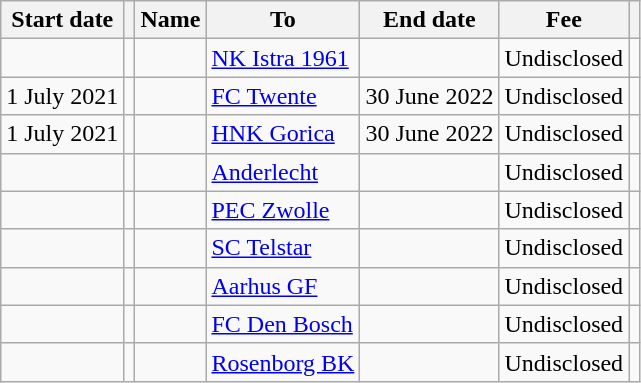<table class="wikitable">
<tr>
<th>Start date</th>
<th></th>
<th>Name</th>
<th>To</th>
<th>End date</th>
<th>Fee</th>
<th></th>
</tr>
<tr>
<td align=center></td>
<td align=center></td>
<td></td>
<td> <a href='#'>NK Istra 1961</a></td>
<td align=center></td>
<td>Undisclosed</td>
<td></td>
</tr>
<tr>
<td align=center>1 July 2021</td>
<td align=center></td>
<td></td>
<td> <a href='#'>FC Twente</a></td>
<td align=center>30 June 2022</td>
<td>Undisclosed</td>
<td></td>
</tr>
<tr>
<td align=center>1 July 2021</td>
<td align=center></td>
<td></td>
<td> <a href='#'>HNK Gorica</a></td>
<td align=center>30 June 2022</td>
<td>Undisclosed</td>
<td></td>
</tr>
<tr>
<td align=center></td>
<td align=center></td>
<td></td>
<td> <a href='#'>Anderlecht</a></td>
<td align=center></td>
<td>Undisclosed</td>
<td></td>
</tr>
<tr>
<td align=center></td>
<td align=center></td>
<td></td>
<td> <a href='#'>PEC Zwolle</a></td>
<td align=center></td>
<td>Undisclosed</td>
<td></td>
</tr>
<tr>
<td align=center></td>
<td align=center></td>
<td></td>
<td> <a href='#'>SC Telstar</a></td>
<td align=center></td>
<td>Undisclosed</td>
<td></td>
</tr>
<tr>
<td align=center></td>
<td align=center></td>
<td></td>
<td> <a href='#'>Aarhus GF</a></td>
<td align=center></td>
<td>Undisclosed</td>
<td></td>
</tr>
<tr>
<td align=center></td>
<td align=center></td>
<td></td>
<td> <a href='#'>FC Den Bosch</a></td>
<td align=center></td>
<td>Undisclosed</td>
<td></td>
</tr>
<tr>
<td align=center></td>
<td align=center></td>
<td></td>
<td> <a href='#'>Rosenborg BK</a></td>
<td align=center></td>
<td>Undisclosed</td>
<td></td>
</tr>
</table>
